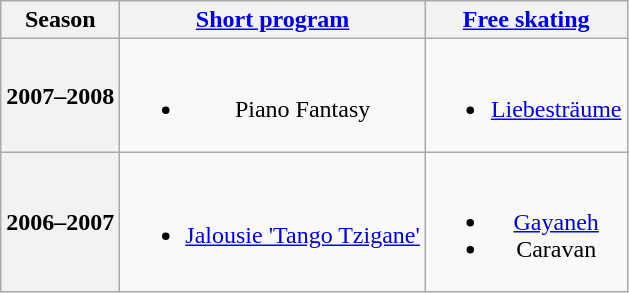<table class="wikitable" style="text-align:center">
<tr>
<th>Season</th>
<th><a href='#'>Short program</a></th>
<th><a href='#'>Free skating</a></th>
</tr>
<tr>
<th>2007–2008 <br></th>
<td><br><ul><li>Piano Fantasy <br></li></ul></td>
<td><br><ul><li><a href='#'>Liebesträume</a> <br></li></ul></td>
</tr>
<tr>
<th>2006–2007 <br></th>
<td><br><ul><li><a href='#'>Jalousie 'Tango Tzigane'</a> <br></li></ul></td>
<td><br><ul><li><a href='#'>Gayaneh</a> <br></li><li>Caravan</li></ul></td>
</tr>
</table>
